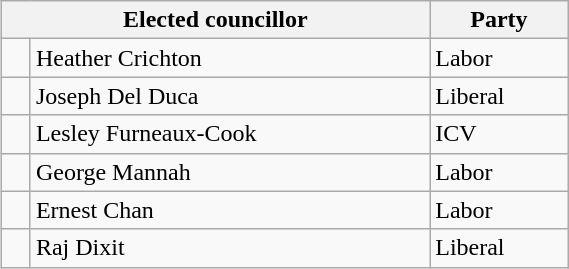<table class="wikitable" style="float:right;clear:right;width:30%">
<tr>
<th colspan="2">Elected councillor</th>
<th>Party</th>
</tr>
<tr>
<td> </td>
<td>Heather Crichton</td>
<td>Labor</td>
</tr>
<tr>
<td> </td>
<td>Joseph Del Duca</td>
<td>Liberal</td>
</tr>
<tr>
<td> </td>
<td>Lesley Furneaux-Cook</td>
<td>ICV</td>
</tr>
<tr>
<td> </td>
<td>George Mannah</td>
<td>Labor</td>
</tr>
<tr>
<td> </td>
<td>Ernest Chan</td>
<td>Labor</td>
</tr>
<tr>
<td> </td>
<td>Raj Dixit</td>
<td>Liberal</td>
</tr>
</table>
